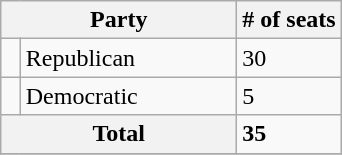<table class="wikitable sortable">
<tr>
<th colspan="2" style="width:150px;">Party</th>
<th># of seats</th>
</tr>
<tr>
<td></td>
<td>Republican</td>
<td>30</td>
</tr>
<tr>
<td></td>
<td>Democratic</td>
<td>5</td>
</tr>
<tr>
<th colspan=2>Total</th>
<td><strong>35</strong></td>
</tr>
<tr>
</tr>
</table>
